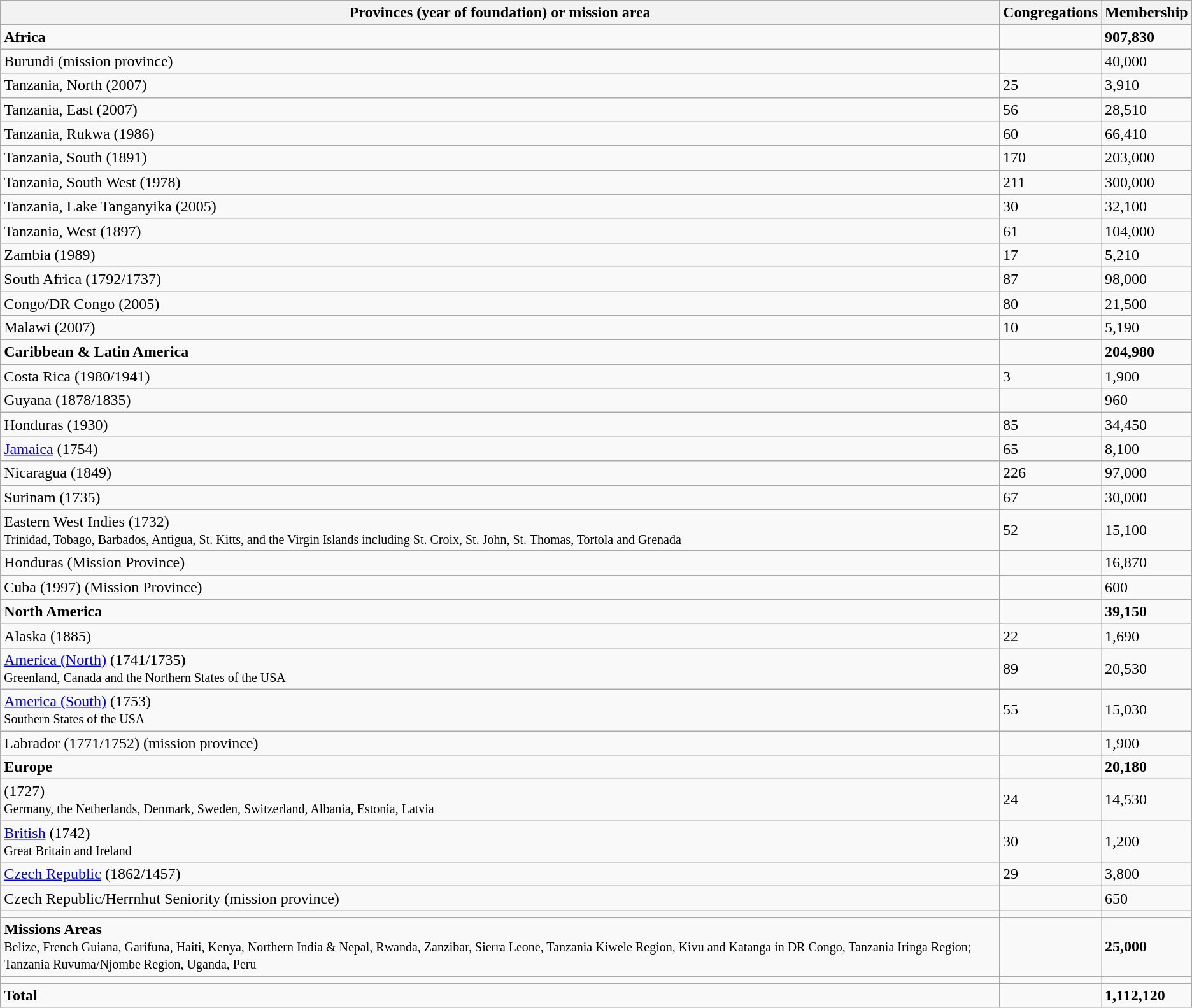<table class="wikitable">
<tr>
<th style="font-weight: bold;">Provinces (year of foundation) or mission area</th>
<th style="font-weight: bold;">Congregations</th>
<th style="font-weight: bold;">Membership</th>
</tr>
<tr>
<td style="font-weight: bold;">Africa</td>
<td style="font-weight: bold;"></td>
<td style="font-weight: bold;">907,830</td>
</tr>
<tr>
<td>Burundi (mission province)</td>
<td></td>
<td>40,000</td>
</tr>
<tr>
<td>Tanzania, North (2007)</td>
<td>25</td>
<td>3,910</td>
</tr>
<tr>
<td>Tanzania, East (2007)</td>
<td>56</td>
<td>28,510</td>
</tr>
<tr>
<td>Tanzania, Rukwa (1986)</td>
<td>60</td>
<td>66,410</td>
</tr>
<tr>
<td>Tanzania, South (1891)</td>
<td>170</td>
<td>203,000</td>
</tr>
<tr>
<td>Tanzania, South West (1978)</td>
<td>211</td>
<td>300,000</td>
</tr>
<tr>
<td>Tanzania, Lake Tanganyika (2005)</td>
<td>30</td>
<td>32,100</td>
</tr>
<tr>
<td>Tanzania, West (1897)</td>
<td>61</td>
<td>104,000</td>
</tr>
<tr>
<td>Zambia (1989)</td>
<td>17</td>
<td>5,210</td>
</tr>
<tr>
<td>South Africa (1792/1737)</td>
<td>87</td>
<td>98,000</td>
</tr>
<tr>
<td>Congo/DR Congo (2005)</td>
<td>80</td>
<td>21,500</td>
</tr>
<tr>
<td>Malawi (2007)</td>
<td>10</td>
<td>5,190</td>
</tr>
<tr>
<td style="font-weight: bold;">Caribbean & Latin America</td>
<td style="font-weight: bold;"></td>
<td style="font-weight: bold;">204,980</td>
</tr>
<tr>
<td>Costa Rica (1980/1941)</td>
<td>3</td>
<td>1,900</td>
</tr>
<tr>
<td>Guyana (1878/1835)</td>
<td></td>
<td>960</td>
</tr>
<tr>
<td>Honduras (1930)</td>
<td>85</td>
<td>34,450</td>
</tr>
<tr>
<td><a href='#'>Jamaica</a> (1754)</td>
<td>65</td>
<td>8,100</td>
</tr>
<tr>
<td>Nicaragua (1849)</td>
<td>226</td>
<td>97,000</td>
</tr>
<tr>
<td>Surinam (1735)</td>
<td>67</td>
<td>30,000</td>
</tr>
<tr>
<td>Eastern West Indies (1732)<br><small>Trinidad, Tobago, Barbados, Antigua, St. Kitts, and the Virgin Islands including St. Croix, St. John, St. Thomas, Tortola and Grenada</small></td>
<td>52</td>
<td>15,100</td>
</tr>
<tr>
<td>Honduras (Mission Province)</td>
<td></td>
<td>16,870</td>
</tr>
<tr>
<td>Cuba (1997) (Mission Province)</td>
<td></td>
<td>600</td>
</tr>
<tr>
<td style="font-weight: bold;">North America</td>
<td style="font-weight: bold;"></td>
<td style="font-weight: bold;">39,150</td>
</tr>
<tr>
<td>Alaska (1885)</td>
<td>22</td>
<td>1,690</td>
</tr>
<tr>
<td><a href='#'>America (North)</a> (1741/1735)<br><small> Greenland, Canada and the Northern States of the USA</small></td>
<td>89</td>
<td>20,530</td>
</tr>
<tr>
<td><a href='#'>America (South)</a> (1753)<br><small>Southern States of the USA</small></td>
<td>55</td>
<td>15,030</td>
</tr>
<tr>
<td>Labrador (1771/1752) (mission province)</td>
<td></td>
<td>1,900</td>
</tr>
<tr>
<td style="font-weight: bold;">Europe</td>
<td style="font-weight: bold;"></td>
<td style="font-weight: bold;">20,180</td>
</tr>
<tr>
<td> (1727)<br><small>Germany, the Netherlands, Denmark, Sweden, Switzerland, Albania, Estonia, Latvia </small></td>
<td>24</td>
<td>14,530</td>
</tr>
<tr>
<td><a href='#'>British</a> (1742)<br><small> Great Britain and Ireland</small></td>
<td>30</td>
<td>1,200</td>
</tr>
<tr>
<td><a href='#'>Czech Republic</a> (1862/1457)</td>
<td>29</td>
<td>3,800</td>
</tr>
<tr>
<td>Czech Republic/Herrnhut Seniority (mission province)</td>
<td></td>
<td>650</td>
</tr>
<tr>
<td></td>
<td></td>
<td></td>
</tr>
<tr>
<td><strong>Missions Areas</strong><br><small>Belize, French Guiana, Garifuna, Haiti, Kenya, Northern India & Nepal, Rwanda, Zanzibar, Sierra Leone, Tanzania Kiwele Region, Kivu and Katanga in DR Congo, Tanzania Iringa Region; Tanzania Ruvuma/Njombe Region, Uganda, Peru</small></td>
<td style="font-weight: bold;"></td>
<td style="font-weight: bold;">25,000</td>
</tr>
<tr>
<td></td>
<td></td>
<td></td>
</tr>
<tr>
<td style="font-weight: bold;">Total</td>
<td style="font-weight: bold;"></td>
<td style="font-weight: bold;">1,112,120</td>
</tr>
</table>
